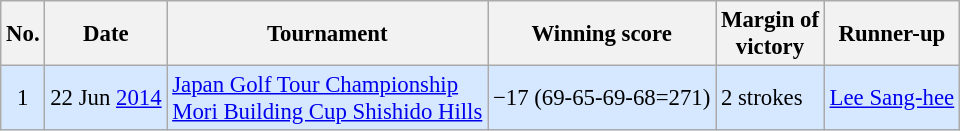<table class="wikitable" style="font-size:95%;">
<tr>
<th>No.</th>
<th>Date</th>
<th>Tournament</th>
<th>Winning score</th>
<th>Margin of<br>victory</th>
<th>Runner-up</th>
</tr>
<tr style="background:#D6E8FF;">
<td align=center>1</td>
<td align=right>22 Jun <a href='#'>2014</a></td>
<td><a href='#'>Japan Golf Tour Championship<br>Mori Building Cup Shishido Hills</a></td>
<td>−17 (69-65-69-68=271)</td>
<td>2 strokes</td>
<td> <a href='#'>Lee Sang-hee</a></td>
</tr>
</table>
